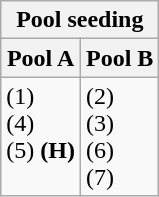<table class="wikitable collapsible">
<tr>
<th colspan=2>Pool seeding</th>
</tr>
<tr>
<th>Pool A</th>
<th>Pool B</th>
</tr>
<tr>
<td valign=top> (1)<br> (4)<br> (5) <strong>(H)</strong></td>
<td valign=top> (2) <br> (3)<br> (6)<br> (7)</td>
</tr>
</table>
